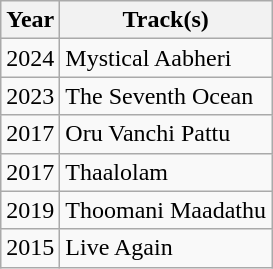<table class="wikitable">
<tr>
<th>Year</th>
<th>Track(s)</th>
</tr>
<tr>
<td>2024</td>
<td>Mystical Aabheri</td>
</tr>
<tr>
<td>2023</td>
<td>The Seventh Ocean</td>
</tr>
<tr>
<td>2017</td>
<td>Oru Vanchi Pattu</td>
</tr>
<tr>
<td>2017</td>
<td>Thaalolam</td>
</tr>
<tr>
<td>2019</td>
<td>Thoomani Maadathu</td>
</tr>
<tr>
<td>2015</td>
<td>Live Again</td>
</tr>
</table>
